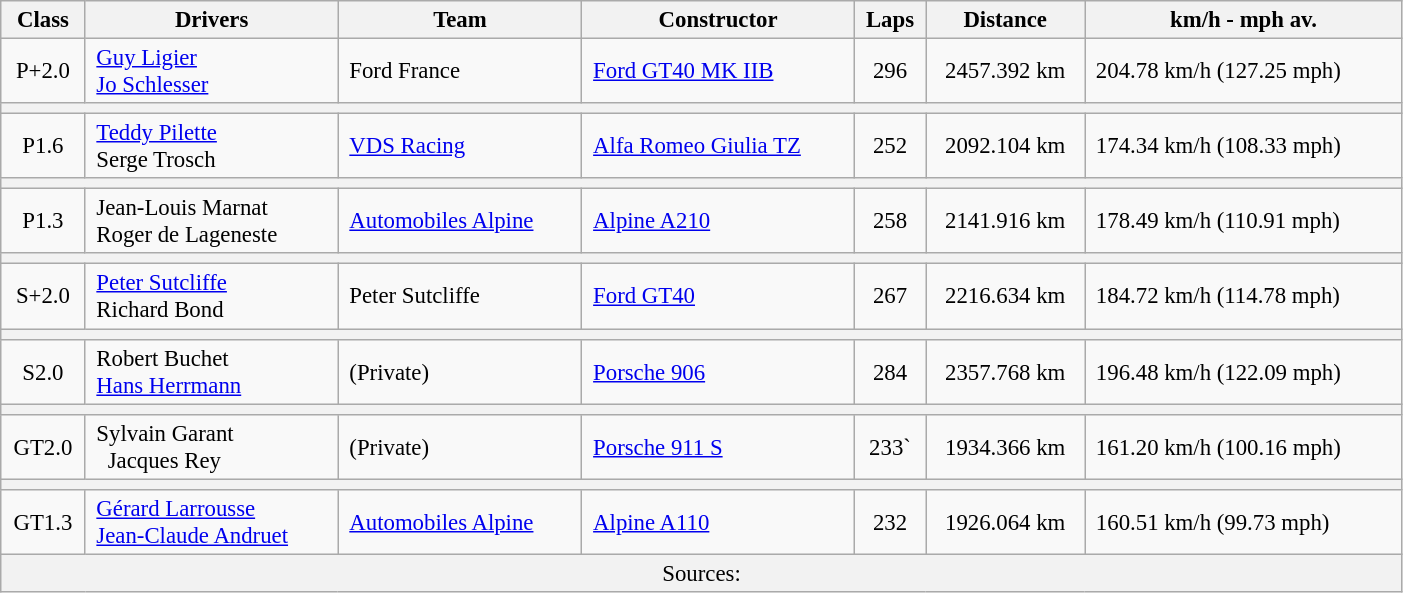<table class="wikitable" style="width: 74%;font-size: 95%;">
<tr>
<th>Class</th>
<th>Drivers</th>
<th>Team</th>
<th>Constructor</th>
<th>Laps</th>
<th>Distance</th>
<th>km/h - mph av.</th>
</tr>
<tr>
<td align="center">P+2.0</td>
<td style="padding-left: 7px"> <a href='#'>Guy Ligier</a><br> <a href='#'>Jo Schlesser</a></td>
<td style="padding-left: 7px"> Ford France</td>
<td style="padding-left: 7px"> <a href='#'>Ford GT40 MK IIB</a></td>
<td align="center">296</td>
<td align="center">2457.392 km</td>
<td style="padding-left: 7px">204.78 km/h (127.25 mph)</td>
</tr>
<tr>
<td style="background:#F2F2F2;padding-left: 7px" colspan=7></td>
</tr>
<tr>
<td align="center">P1.6</td>
<td style="padding-left: 7px"> <a href='#'>Teddy Pilette</a><br> Serge Trosch</td>
<td style="padding-left: 7px"> <a href='#'>VDS Racing</a></td>
<td style="padding-left: 7px"> <a href='#'>Alfa Romeo Giulia TZ</a></td>
<td align="center">252</td>
<td align="center">2092.104 km</td>
<td style="padding-left: 7px">174.34 km/h (108.33 mph)</td>
</tr>
<tr>
<td style="background:#F2F2F2;padding-left: 7px" colspan=7></td>
</tr>
<tr>
<td align="center">P1.3</td>
<td style="padding-left: 7px"> Jean-Louis Marnat<br> Roger de Lageneste</td>
<td style="padding-left: 7px"> <a href='#'>Automobiles Alpine</a></td>
<td style="padding-left: 7px"> <a href='#'>Alpine A210</a></td>
<td align="center">258</td>
<td align="center">2141.916 km</td>
<td style="padding-left: 7px">178.49 km/h (110.91 mph)</td>
</tr>
<tr>
<td style="background:#F2F2F2;padding-left: 7px" colspan=7></td>
</tr>
<tr>
<td align="center">S+2.0</td>
<td style="padding-left: 7px"> <a href='#'>Peter Sutcliffe</a><br> Richard Bond</td>
<td style="padding-left: 7px"> Peter Sutcliffe</td>
<td style="padding-left: 7px"> <a href='#'>Ford GT40</a></td>
<td align="center">267</td>
<td align="center">2216.634 km</td>
<td style="padding-left: 7px">184.72 km/h (114.78 mph)</td>
</tr>
<tr>
<td style="background:#F2F2F2;padding-left: 7px" colspan=7></td>
</tr>
<tr>
<td align="center">S2.0</td>
<td style="padding-left: 7px"> Robert Buchet<br> <a href='#'>Hans Herrmann</a></td>
<td style="padding-left: 7px">(Private)</td>
<td style="padding-left: 7px"> <a href='#'>Porsche 906</a></td>
<td align="center">284</td>
<td align="center">2357.768 km</td>
<td style="padding-left: 7px">196.48 km/h (122.09 mph)</td>
</tr>
<tr>
<td style="background:#F2F2F2;padding-left: 7px" colspan=7></td>
</tr>
<tr>
<td align="center">GT2.0</td>
<td style="padding-left: 7px"> Sylvain Garant<br>  Jacques Rey</td>
<td style="padding-left: 7px">(Private)</td>
<td style="padding-left: 7px"> <a href='#'>Porsche 911 S</a></td>
<td align="center">233`</td>
<td align="center">1934.366 km</td>
<td style="padding-left: 7px">161.20 km/h (100.16 mph)</td>
</tr>
<tr>
<td style="background:#F2F2F2;padding-left: 7px" colspan=7></td>
</tr>
<tr>
<td align="center">GT1.3</td>
<td style="padding-left: 7px"> <a href='#'>Gérard Larrousse</a><br> <a href='#'>Jean-Claude Andruet</a></td>
<td style="padding-left: 7px"> <a href='#'>Automobiles Alpine</a></td>
<td style="padding-left: 7px"> <a href='#'>Alpine A110</a></td>
<td align="center">232</td>
<td align="center">1926.064 km</td>
<td style="padding-left: 7px">160.51 km/h (99.73 mph)</td>
</tr>
<tr>
<td style="background:#F2F2F2" colspan=9 align="center">Sources:</td>
</tr>
</table>
